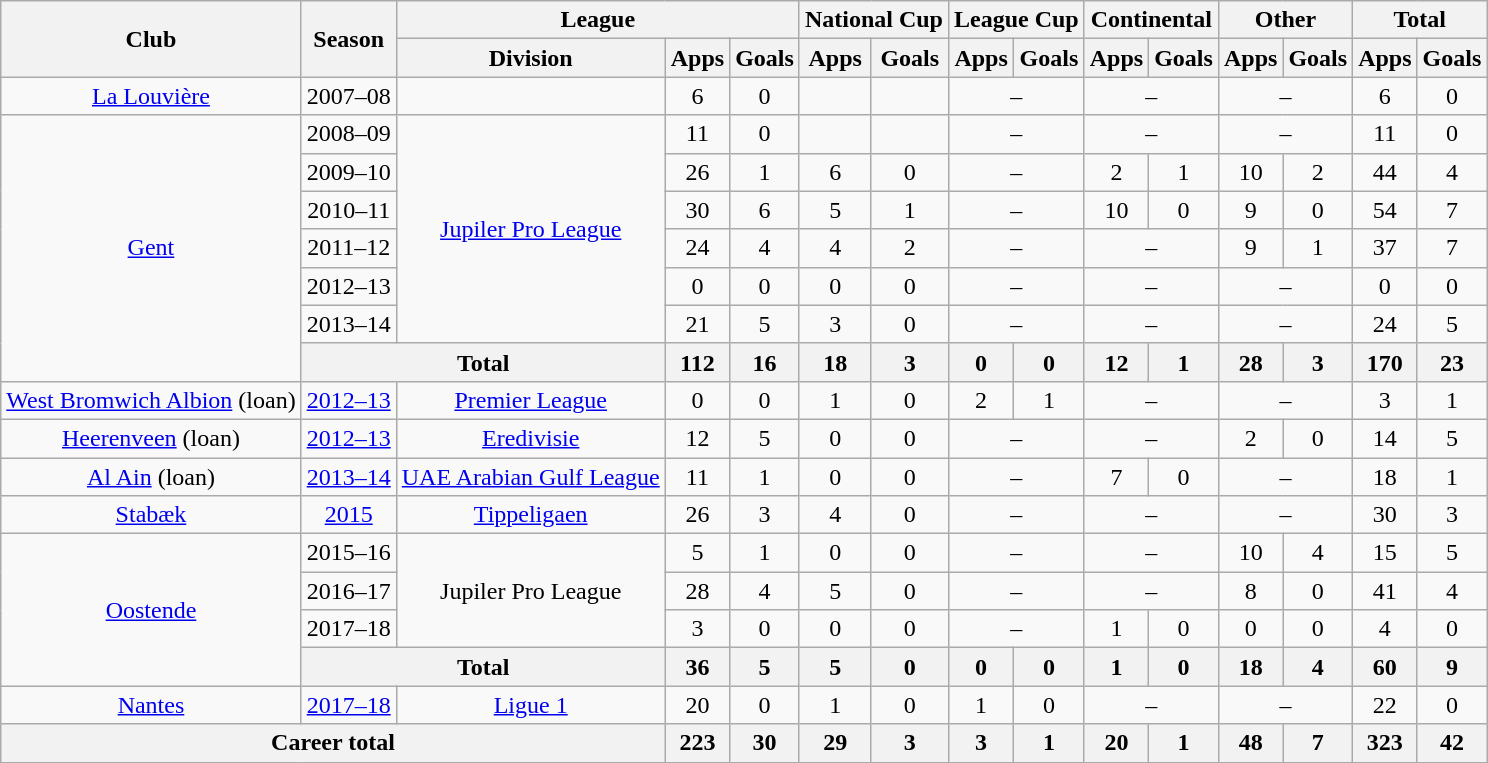<table class="wikitable" style="text-align: center">
<tr>
<th rowspan="2">Club</th>
<th rowspan="2">Season</th>
<th colspan="3">League</th>
<th colspan="2">National Cup</th>
<th colspan="2">League Cup</th>
<th colspan="2">Continental</th>
<th colspan="2">Other</th>
<th colspan="2">Total</th>
</tr>
<tr>
<th>Division</th>
<th>Apps</th>
<th>Goals</th>
<th>Apps</th>
<th>Goals</th>
<th>Apps</th>
<th>Goals</th>
<th>Apps</th>
<th>Goals</th>
<th>Apps</th>
<th>Goals</th>
<th>Apps</th>
<th>Goals</th>
</tr>
<tr>
<td><a href='#'>La Louvière</a></td>
<td>2007–08</td>
<td></td>
<td>6</td>
<td>0</td>
<td></td>
<td></td>
<td colspan="2">–</td>
<td colspan="2">–</td>
<td colspan="2">–</td>
<td>6</td>
<td>0</td>
</tr>
<tr>
<td rowspan="7"><a href='#'>Gent</a></td>
<td>2008–09</td>
<td rowspan="6"><a href='#'>Jupiler Pro League</a></td>
<td>11</td>
<td>0</td>
<td></td>
<td></td>
<td colspan="2">–</td>
<td colspan="2">–</td>
<td colspan="2">–</td>
<td>11</td>
<td>0</td>
</tr>
<tr>
<td>2009–10</td>
<td>26</td>
<td>1</td>
<td>6</td>
<td>0</td>
<td colspan="2">–</td>
<td>2</td>
<td>1</td>
<td>10</td>
<td>2</td>
<td>44</td>
<td>4</td>
</tr>
<tr>
<td>2010–11</td>
<td>30</td>
<td>6</td>
<td>5</td>
<td>1</td>
<td colspan="2">–</td>
<td>10</td>
<td>0</td>
<td>9</td>
<td>0</td>
<td>54</td>
<td>7</td>
</tr>
<tr>
<td>2011–12</td>
<td>24</td>
<td>4</td>
<td>4</td>
<td>2</td>
<td colspan="2">–</td>
<td colspan="2">–</td>
<td>9</td>
<td>1</td>
<td>37</td>
<td>7</td>
</tr>
<tr>
<td>2012–13</td>
<td>0</td>
<td>0</td>
<td>0</td>
<td>0</td>
<td colspan="2">–</td>
<td colspan="2">–</td>
<td colspan="2">–</td>
<td>0</td>
<td>0</td>
</tr>
<tr>
<td>2013–14</td>
<td>21</td>
<td>5</td>
<td>3</td>
<td>0</td>
<td colspan="2">–</td>
<td colspan="2">–</td>
<td colspan="2">–</td>
<td>24</td>
<td>5</td>
</tr>
<tr>
<th colspan="2">Total</th>
<th>112</th>
<th>16</th>
<th>18</th>
<th>3</th>
<th>0</th>
<th>0</th>
<th>12</th>
<th>1</th>
<th>28</th>
<th>3</th>
<th>170</th>
<th>23</th>
</tr>
<tr>
<td><a href='#'>West Bromwich Albion</a> (loan)</td>
<td><a href='#'>2012–13</a></td>
<td><a href='#'>Premier League</a></td>
<td>0</td>
<td>0</td>
<td>1</td>
<td>0</td>
<td>2</td>
<td>1</td>
<td colspan="2">–</td>
<td colspan="2">–</td>
<td>3</td>
<td>1</td>
</tr>
<tr>
<td><a href='#'>Heerenveen</a> (loan)</td>
<td><a href='#'>2012–13</a></td>
<td><a href='#'>Eredivisie</a></td>
<td>12</td>
<td>5</td>
<td>0</td>
<td>0</td>
<td colspan="2">–</td>
<td colspan="2">–</td>
<td>2</td>
<td>0</td>
<td>14</td>
<td>5</td>
</tr>
<tr>
<td><a href='#'>Al Ain</a> (loan)</td>
<td><a href='#'>2013–14</a></td>
<td><a href='#'>UAE Arabian Gulf League</a></td>
<td>11</td>
<td>1</td>
<td>0</td>
<td>0</td>
<td colspan="2">–</td>
<td>7</td>
<td>0</td>
<td colspan="2">–</td>
<td>18</td>
<td>1</td>
</tr>
<tr>
<td><a href='#'>Stabæk</a></td>
<td><a href='#'>2015</a></td>
<td><a href='#'>Tippeligaen</a></td>
<td>26</td>
<td>3</td>
<td>4</td>
<td>0</td>
<td colspan="2">–</td>
<td colspan="2">–</td>
<td colspan="2">–</td>
<td>30</td>
<td>3</td>
</tr>
<tr>
<td rowspan="4"><a href='#'>Oostende</a></td>
<td>2015–16</td>
<td rowspan="3">Jupiler Pro League</td>
<td>5</td>
<td>1</td>
<td>0</td>
<td>0</td>
<td colspan="2">–</td>
<td colspan="2">–</td>
<td>10</td>
<td>4</td>
<td>15</td>
<td>5</td>
</tr>
<tr>
<td>2016–17</td>
<td>28</td>
<td>4</td>
<td>5</td>
<td>0</td>
<td colspan="2">–</td>
<td colspan="2">–</td>
<td>8</td>
<td>0</td>
<td>41</td>
<td>4</td>
</tr>
<tr>
<td>2017–18</td>
<td>3</td>
<td>0</td>
<td>0</td>
<td>0</td>
<td colspan="2">–</td>
<td>1</td>
<td>0</td>
<td>0</td>
<td>0</td>
<td>4</td>
<td>0</td>
</tr>
<tr>
<th colspan="2">Total</th>
<th>36</th>
<th>5</th>
<th>5</th>
<th>0</th>
<th>0</th>
<th>0</th>
<th>1</th>
<th>0</th>
<th>18</th>
<th>4</th>
<th>60</th>
<th>9</th>
</tr>
<tr>
<td rowspan="1"><a href='#'>Nantes</a></td>
<td><a href='#'>2017–18</a></td>
<td rowspan="1"><a href='#'>Ligue 1</a></td>
<td>20</td>
<td>0</td>
<td>1</td>
<td>0</td>
<td>1</td>
<td>0</td>
<td colspan="2">–</td>
<td colspan="2">–</td>
<td>22</td>
<td>0</td>
</tr>
<tr>
<th colspan="3">Career total</th>
<th>223</th>
<th>30</th>
<th>29</th>
<th>3</th>
<th>3</th>
<th>1</th>
<th>20</th>
<th>1</th>
<th>48</th>
<th>7</th>
<th>323</th>
<th>42</th>
</tr>
</table>
